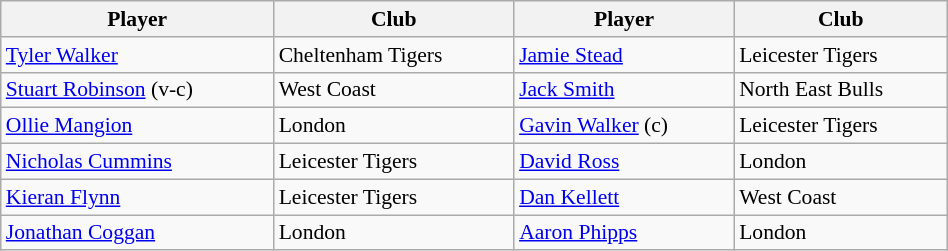<table class="wikitable sortable" style="font-size:90%; width:50%; border-spacing: 2px; border: 0px solid;">
<tr>
<th><strong>Player</strong></th>
<th><strong>Club</strong></th>
<th><strong>Player</strong></th>
<th><strong>Club</strong></th>
</tr>
<tr>
<td><a href='#'>Tyler Walker</a></td>
<td>Cheltenham Tigers</td>
<td><a href='#'>Jamie Stead</a></td>
<td>Leicester Tigers</td>
</tr>
<tr>
<td><a href='#'>Stuart Robinson</a> (v-c)</td>
<td>West Coast</td>
<td><a href='#'>Jack Smith</a></td>
<td>North East Bulls</td>
</tr>
<tr>
<td><a href='#'>Ollie Mangion</a></td>
<td>London</td>
<td><a href='#'>Gavin Walker</a> (c)</td>
<td>Leicester Tigers</td>
</tr>
<tr>
<td><a href='#'>Nicholas Cummins</a></td>
<td>Leicester Tigers</td>
<td><a href='#'>David Ross</a></td>
<td>London</td>
</tr>
<tr>
<td><a href='#'>Kieran Flynn</a></td>
<td>Leicester Tigers</td>
<td><a href='#'>Dan Kellett</a></td>
<td>West Coast</td>
</tr>
<tr>
<td><a href='#'>Jonathan Coggan</a></td>
<td>London</td>
<td><a href='#'>Aaron Phipps</a></td>
<td>London</td>
</tr>
</table>
